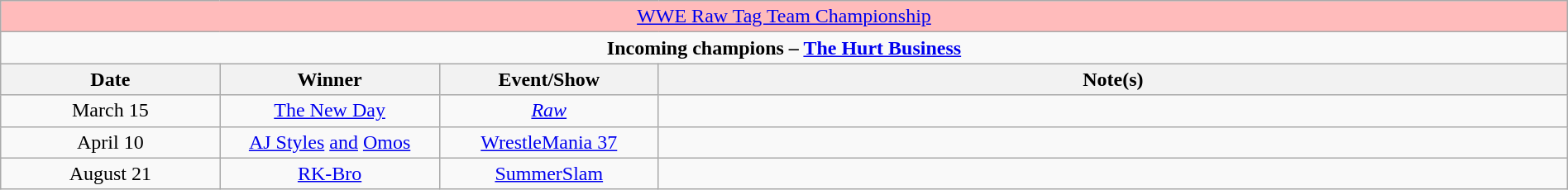<table class="wikitable" style="text-align:center; width:100%;">
<tr style="background:#FBB;">
<td colspan="4" style="text-align: center;"><a href='#'>WWE Raw Tag Team Championship</a></td>
</tr>
<tr>
<td colspan="4" style="text-align: center;"><strong>Incoming champions – <a href='#'>The Hurt Business</a> </strong></td>
</tr>
<tr>
<th width=14%>Date</th>
<th width=14%>Winner</th>
<th width=14%>Event/Show</th>
<th width=58%>Note(s)</th>
</tr>
<tr>
<td>March 15</td>
<td><a href='#'>The New Day</a><br></td>
<td><em><a href='#'>Raw</a></em></td>
<td></td>
</tr>
<tr>
<td>April 10</td>
<td><a href='#'>AJ Styles</a> <a href='#'>and</a> <a href='#'>Omos</a></td>
<td><a href='#'>WrestleMania 37</a><br></td>
<td></td>
</tr>
<tr>
<td>August 21</td>
<td><a href='#'>RK-Bro</a><br></td>
<td><a href='#'>SummerSlam</a></td>
<td></td>
</tr>
</table>
